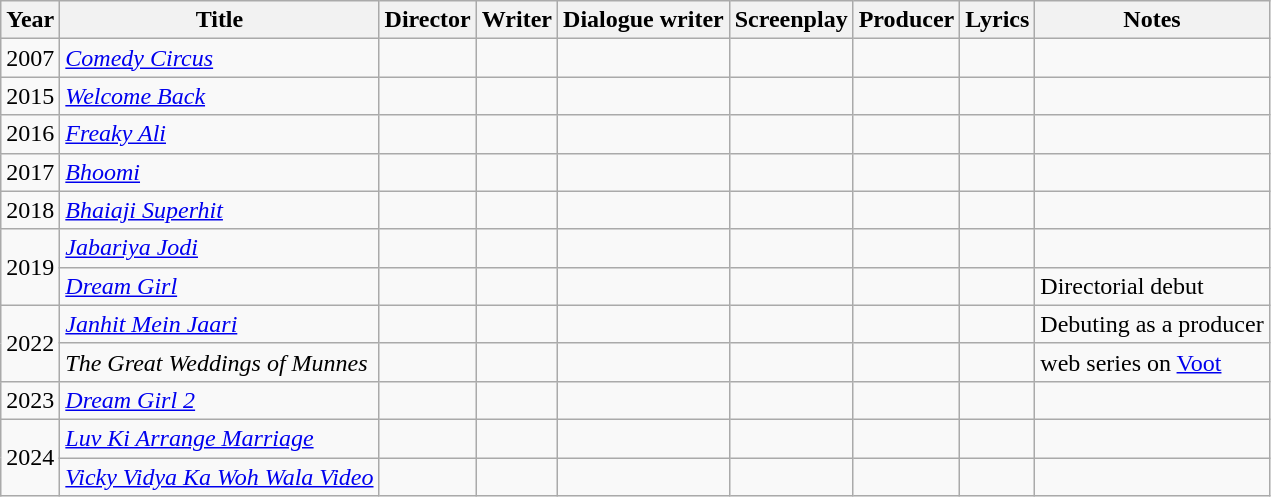<table class="wikitable sortable">
<tr>
<th>Year</th>
<th scope="col">Title</th>
<th>Director</th>
<th>Writer</th>
<th>Dialogue writer</th>
<th>Screenplay</th>
<th>Producer</th>
<th>Lyrics</th>
<th>Notes</th>
</tr>
<tr>
<td rowspan="1">2007</td>
<td><em><a href='#'>Comedy Circus</a></em></td>
<td></td>
<td></td>
<td></td>
<td></td>
<td></td>
<td></td>
<td></td>
</tr>
<tr>
<td rowspan="1">2015</td>
<td><em><a href='#'>Welcome Back</a></em></td>
<td></td>
<td></td>
<td></td>
<td></td>
<td></td>
<td></td>
<td></td>
</tr>
<tr>
<td rowspan="1">2016</td>
<td><em><a href='#'>Freaky Ali</a></em></td>
<td></td>
<td></td>
<td></td>
<td></td>
<td></td>
<td></td>
<td></td>
</tr>
<tr>
<td rowspan="1">2017</td>
<td><em><a href='#'>Bhoomi</a></em></td>
<td></td>
<td></td>
<td></td>
<td></td>
<td></td>
<td></td>
<td></td>
</tr>
<tr>
<td rowspan="1">2018</td>
<td><em><a href='#'>Bhaiaji Superhit</a></em></td>
<td></td>
<td></td>
<td></td>
<td></td>
<td></td>
<td></td>
<td></td>
</tr>
<tr>
<td rowspan="2">2019</td>
<td><em><a href='#'>Jabariya Jodi</a></em></td>
<td></td>
<td></td>
<td></td>
<td></td>
<td></td>
<td></td>
<td></td>
</tr>
<tr>
<td><em><a href='#'>Dream Girl</a></em></td>
<td></td>
<td></td>
<td></td>
<td></td>
<td></td>
<td></td>
<td>Directorial debut</td>
</tr>
<tr>
<td rowspan="2">2022</td>
<td><em><a href='#'>Janhit Mein Jaari</a></em></td>
<td></td>
<td></td>
<td></td>
<td></td>
<td></td>
<td></td>
<td>Debuting as a producer </td>
</tr>
<tr>
<td><em>The Great Weddings of Munnes</em></td>
<td></td>
<td></td>
<td></td>
<td></td>
<td></td>
<td></td>
<td>web series on <a href='#'>Voot</a></td>
</tr>
<tr>
<td rowspan="1">2023</td>
<td><em><a href='#'>Dream Girl 2</a></em></td>
<td></td>
<td></td>
<td></td>
<td></td>
<td></td>
<td></td>
<td></td>
</tr>
<tr>
<td rowspan="2">2024</td>
<td><em><a href='#'>Luv Ki Arrange Marriage</a></em></td>
<td></td>
<td></td>
<td></td>
<td></td>
<td></td>
<td></td>
<td></td>
</tr>
<tr>
<td><em><a href='#'>Vicky Vidya Ka Woh Wala Video</a></em></td>
<td></td>
<td></td>
<td></td>
<td></td>
<td></td>
<td></td>
<td></td>
</tr>
</table>
